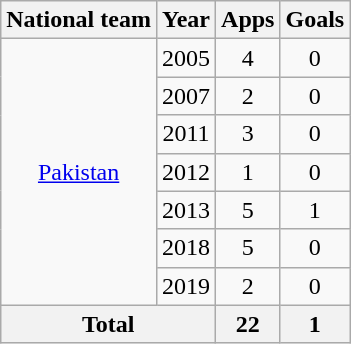<table class="wikitable" style="text-align: center;">
<tr>
<th>National team</th>
<th>Year</th>
<th>Apps</th>
<th>Goals</th>
</tr>
<tr>
<td rowspan="7"><a href='#'>Pakistan</a></td>
<td>2005</td>
<td>4</td>
<td>0</td>
</tr>
<tr>
<td>2007</td>
<td>2</td>
<td>0</td>
</tr>
<tr>
<td>2011</td>
<td>3</td>
<td>0</td>
</tr>
<tr>
<td>2012</td>
<td>1</td>
<td>0</td>
</tr>
<tr>
<td>2013</td>
<td>5</td>
<td>1</td>
</tr>
<tr>
<td>2018</td>
<td>5</td>
<td>0</td>
</tr>
<tr>
<td>2019</td>
<td>2</td>
<td>0</td>
</tr>
<tr>
<th colspan="2">Total</th>
<th>22</th>
<th>1</th>
</tr>
</table>
